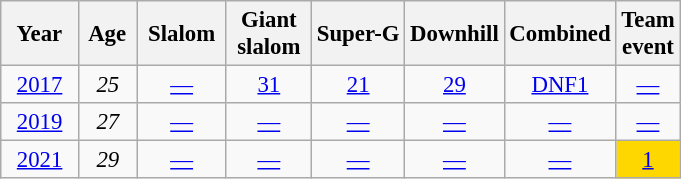<table class=wikitable style="text-align:center ; font-size:95%;">
<tr>
<th>  Year  </th>
<th> Age </th>
<th> Slalom </th>
<th> Giant <br> slalom </th>
<th>Super-G</th>
<th>Downhill</th>
<th>Combined</th>
<th>Team<br>event</th>
</tr>
<tr>
<td><a href='#'>2017</a></td>
<td><em>25</em></td>
<td><a href='#'>—</a></td>
<td><a href='#'>31</a></td>
<td><a href='#'>21</a></td>
<td><a href='#'>29</a></td>
<td><a href='#'>DNF1</a></td>
<td><a href='#'>—</a></td>
</tr>
<tr>
<td><a href='#'>2019</a></td>
<td><em>27</em></td>
<td><a href='#'>—</a></td>
<td><a href='#'>—</a></td>
<td><a href='#'>—</a></td>
<td><a href='#'>—</a></td>
<td><a href='#'>—</a></td>
<td><a href='#'>—</a></td>
</tr>
<tr>
<td><a href='#'>2021</a></td>
<td><em>29</em></td>
<td><a href='#'>—</a></td>
<td><a href='#'>—</a></td>
<td><a href='#'>—</a></td>
<td><a href='#'>—</a></td>
<td><a href='#'>—</a></td>
<td style="background:gold;"><a href='#'>1</a></td>
</tr>
</table>
